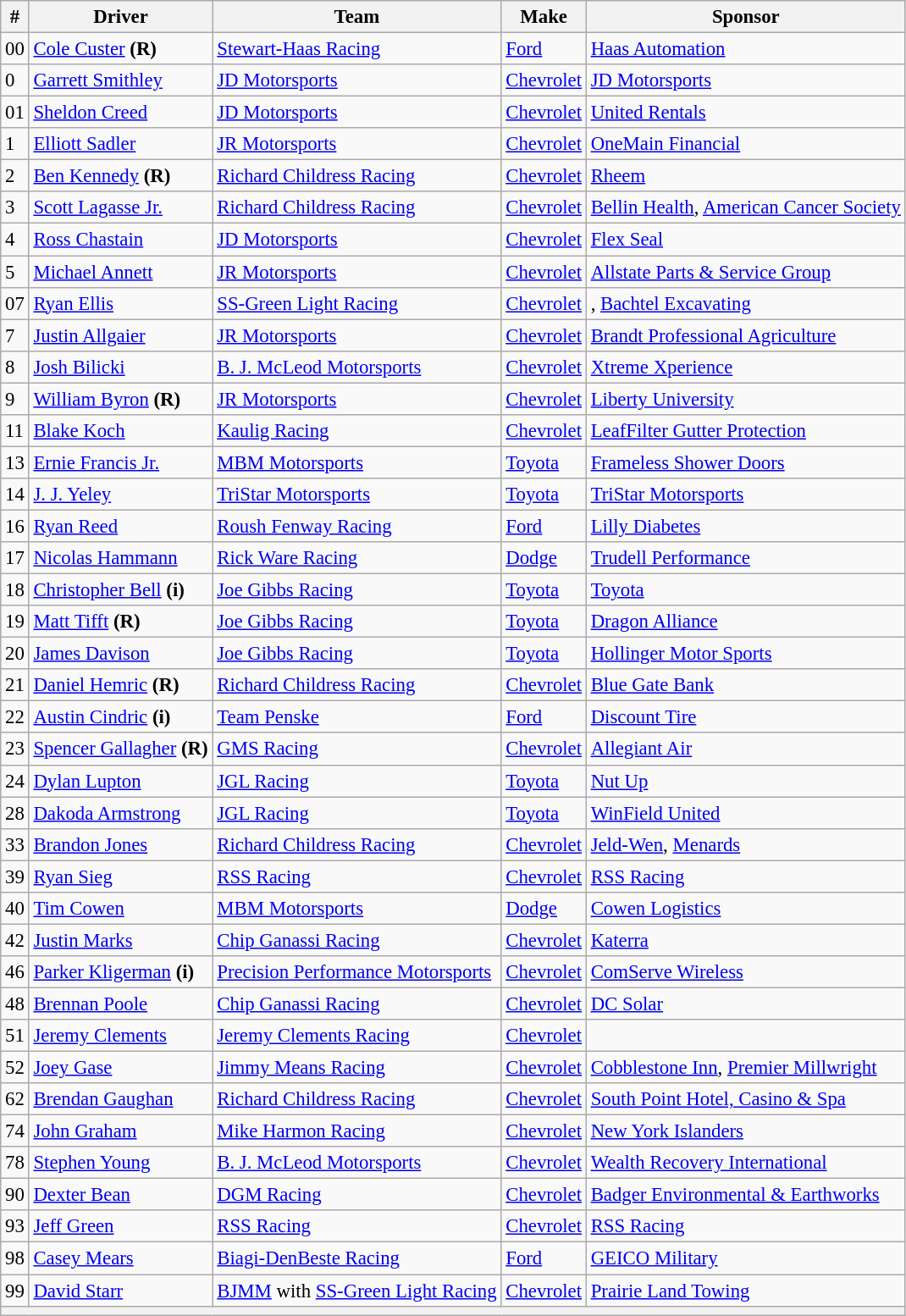<table class="wikitable" style="font-size:95%">
<tr>
<th>#</th>
<th>Driver</th>
<th>Team</th>
<th>Make</th>
<th>Sponsor</th>
</tr>
<tr>
<td>00</td>
<td><a href='#'>Cole Custer</a> <strong>(R)</strong></td>
<td><a href='#'>Stewart-Haas Racing</a></td>
<td><a href='#'>Ford</a></td>
<td><a href='#'>Haas Automation</a></td>
</tr>
<tr>
<td>0</td>
<td><a href='#'>Garrett Smithley</a></td>
<td><a href='#'>JD Motorsports</a></td>
<td><a href='#'>Chevrolet</a></td>
<td><a href='#'>JD Motorsports</a></td>
</tr>
<tr>
<td>01</td>
<td><a href='#'>Sheldon Creed</a></td>
<td><a href='#'>JD Motorsports</a></td>
<td><a href='#'>Chevrolet</a></td>
<td><a href='#'>United Rentals</a></td>
</tr>
<tr>
<td>1</td>
<td><a href='#'>Elliott Sadler</a></td>
<td><a href='#'>JR Motorsports</a></td>
<td><a href='#'>Chevrolet</a></td>
<td><a href='#'>OneMain Financial</a></td>
</tr>
<tr>
<td>2</td>
<td><a href='#'>Ben Kennedy</a> <strong>(R)</strong></td>
<td><a href='#'>Richard Childress Racing</a></td>
<td><a href='#'>Chevrolet</a></td>
<td><a href='#'>Rheem</a></td>
</tr>
<tr>
<td>3</td>
<td><a href='#'>Scott Lagasse Jr.</a></td>
<td><a href='#'>Richard Childress Racing</a></td>
<td><a href='#'>Chevrolet</a></td>
<td><a href='#'>Bellin Health</a>, <a href='#'>American Cancer Society</a></td>
</tr>
<tr>
<td>4</td>
<td><a href='#'>Ross Chastain</a></td>
<td><a href='#'>JD Motorsports</a></td>
<td><a href='#'>Chevrolet</a></td>
<td><a href='#'>Flex Seal</a></td>
</tr>
<tr>
<td>5</td>
<td><a href='#'>Michael Annett</a></td>
<td><a href='#'>JR Motorsports</a></td>
<td><a href='#'>Chevrolet</a></td>
<td><a href='#'>Allstate Parts & Service Group</a></td>
</tr>
<tr>
<td>07</td>
<td><a href='#'>Ryan Ellis</a></td>
<td><a href='#'>SS-Green Light Racing</a></td>
<td><a href='#'>Chevrolet</a></td>
<td>, <a href='#'>Bachtel Excavating</a></td>
</tr>
<tr>
<td>7</td>
<td><a href='#'>Justin Allgaier</a></td>
<td><a href='#'>JR Motorsports</a></td>
<td><a href='#'>Chevrolet</a></td>
<td><a href='#'>Brandt Professional Agriculture</a></td>
</tr>
<tr>
<td>8</td>
<td><a href='#'>Josh Bilicki</a></td>
<td><a href='#'>B. J. McLeod Motorsports</a></td>
<td><a href='#'>Chevrolet</a></td>
<td><a href='#'>Xtreme Xperience</a></td>
</tr>
<tr>
<td>9</td>
<td><a href='#'>William Byron</a> <strong>(R)</strong></td>
<td><a href='#'>JR Motorsports</a></td>
<td><a href='#'>Chevrolet</a></td>
<td><a href='#'>Liberty University</a></td>
</tr>
<tr>
<td>11</td>
<td><a href='#'>Blake Koch</a></td>
<td><a href='#'>Kaulig Racing</a></td>
<td><a href='#'>Chevrolet</a></td>
<td><a href='#'>LeafFilter Gutter Protection</a></td>
</tr>
<tr>
<td>13</td>
<td><a href='#'>Ernie Francis Jr.</a></td>
<td><a href='#'>MBM Motorsports</a></td>
<td><a href='#'>Toyota</a></td>
<td><a href='#'>Frameless Shower Doors</a></td>
</tr>
<tr>
<td>14</td>
<td><a href='#'>J. J. Yeley</a></td>
<td><a href='#'>TriStar Motorsports</a></td>
<td><a href='#'>Toyota</a></td>
<td><a href='#'>TriStar Motorsports</a></td>
</tr>
<tr>
<td>16</td>
<td><a href='#'>Ryan Reed</a></td>
<td><a href='#'>Roush Fenway Racing</a></td>
<td><a href='#'>Ford</a></td>
<td><a href='#'>Lilly Diabetes</a></td>
</tr>
<tr>
<td>17</td>
<td><a href='#'>Nicolas Hammann</a></td>
<td><a href='#'>Rick Ware Racing</a></td>
<td><a href='#'>Dodge</a></td>
<td><a href='#'>Trudell Performance</a></td>
</tr>
<tr>
<td>18</td>
<td><a href='#'>Christopher Bell</a> <strong>(i)</strong></td>
<td><a href='#'>Joe Gibbs Racing</a></td>
<td><a href='#'>Toyota</a></td>
<td><a href='#'>Toyota</a></td>
</tr>
<tr>
<td>19</td>
<td><a href='#'>Matt Tifft</a> <strong>(R)</strong></td>
<td><a href='#'>Joe Gibbs Racing</a></td>
<td><a href='#'>Toyota</a></td>
<td><a href='#'>Dragon Alliance</a></td>
</tr>
<tr>
<td>20</td>
<td><a href='#'>James Davison</a></td>
<td><a href='#'>Joe Gibbs Racing</a></td>
<td><a href='#'>Toyota</a></td>
<td><a href='#'>Hollinger Motor Sports</a></td>
</tr>
<tr>
<td>21</td>
<td><a href='#'>Daniel Hemric</a> <strong>(R)</strong></td>
<td><a href='#'>Richard Childress Racing</a></td>
<td><a href='#'>Chevrolet</a></td>
<td><a href='#'>Blue Gate Bank</a></td>
</tr>
<tr>
<td>22</td>
<td><a href='#'>Austin Cindric</a> <strong>(i)</strong></td>
<td><a href='#'>Team Penske</a></td>
<td><a href='#'>Ford</a></td>
<td><a href='#'>Discount Tire</a></td>
</tr>
<tr>
<td>23</td>
<td><a href='#'>Spencer Gallagher</a> <strong>(R)</strong></td>
<td><a href='#'>GMS Racing</a></td>
<td><a href='#'>Chevrolet</a></td>
<td><a href='#'>Allegiant Air</a></td>
</tr>
<tr>
<td>24</td>
<td><a href='#'>Dylan Lupton</a></td>
<td><a href='#'>JGL Racing</a></td>
<td><a href='#'>Toyota</a></td>
<td><a href='#'>Nut Up</a></td>
</tr>
<tr>
<td>28</td>
<td><a href='#'>Dakoda Armstrong</a></td>
<td><a href='#'>JGL Racing</a></td>
<td><a href='#'>Toyota</a></td>
<td><a href='#'>WinField United</a></td>
</tr>
<tr>
<td>33</td>
<td><a href='#'>Brandon Jones</a></td>
<td><a href='#'>Richard Childress Racing</a></td>
<td><a href='#'>Chevrolet</a></td>
<td><a href='#'>Jeld-Wen</a>, <a href='#'>Menards</a></td>
</tr>
<tr>
<td>39</td>
<td><a href='#'>Ryan Sieg</a></td>
<td><a href='#'>RSS Racing</a></td>
<td><a href='#'>Chevrolet</a></td>
<td><a href='#'>RSS Racing</a></td>
</tr>
<tr>
<td>40</td>
<td><a href='#'>Tim Cowen</a></td>
<td><a href='#'>MBM Motorsports</a></td>
<td><a href='#'>Dodge</a></td>
<td><a href='#'>Cowen Logistics</a></td>
</tr>
<tr>
<td>42</td>
<td><a href='#'>Justin Marks</a></td>
<td><a href='#'>Chip Ganassi Racing</a></td>
<td><a href='#'>Chevrolet</a></td>
<td><a href='#'>Katerra</a></td>
</tr>
<tr>
<td>46</td>
<td><a href='#'>Parker Kligerman</a> <strong>(i)</strong></td>
<td><a href='#'>Precision Performance Motorsports</a></td>
<td><a href='#'>Chevrolet</a></td>
<td><a href='#'>ComServe Wireless</a></td>
</tr>
<tr>
<td>48</td>
<td><a href='#'>Brennan Poole</a></td>
<td><a href='#'>Chip Ganassi Racing</a></td>
<td><a href='#'>Chevrolet</a></td>
<td><a href='#'>DC Solar</a></td>
</tr>
<tr>
<td>51</td>
<td><a href='#'>Jeremy Clements</a></td>
<td><a href='#'>Jeremy Clements Racing</a></td>
<td><a href='#'>Chevrolet</a></td>
<td></td>
</tr>
<tr>
<td>52</td>
<td><a href='#'>Joey Gase</a></td>
<td><a href='#'>Jimmy Means Racing</a></td>
<td><a href='#'>Chevrolet</a></td>
<td><a href='#'>Cobblestone Inn</a>, <a href='#'>Premier Millwright</a></td>
</tr>
<tr>
<td>62</td>
<td><a href='#'>Brendan Gaughan</a></td>
<td><a href='#'>Richard Childress Racing</a></td>
<td><a href='#'>Chevrolet</a></td>
<td><a href='#'>South Point Hotel, Casino & Spa</a></td>
</tr>
<tr>
<td>74</td>
<td><a href='#'>John Graham</a></td>
<td><a href='#'>Mike Harmon Racing</a></td>
<td><a href='#'>Chevrolet</a></td>
<td><a href='#'>New York Islanders</a></td>
</tr>
<tr>
<td>78</td>
<td><a href='#'>Stephen Young</a></td>
<td><a href='#'>B. J. McLeod Motorsports</a></td>
<td><a href='#'>Chevrolet</a></td>
<td><a href='#'>Wealth Recovery International</a></td>
</tr>
<tr>
<td>90</td>
<td><a href='#'>Dexter Bean</a></td>
<td><a href='#'>DGM Racing</a></td>
<td><a href='#'>Chevrolet</a></td>
<td><a href='#'>Badger Environmental & Earthworks</a></td>
</tr>
<tr>
<td>93</td>
<td><a href='#'>Jeff Green</a></td>
<td><a href='#'>RSS Racing</a></td>
<td><a href='#'>Chevrolet</a></td>
<td><a href='#'>RSS Racing</a></td>
</tr>
<tr>
<td>98</td>
<td><a href='#'>Casey Mears</a></td>
<td><a href='#'>Biagi-DenBeste Racing</a></td>
<td><a href='#'>Ford</a></td>
<td><a href='#'>GEICO Military</a></td>
</tr>
<tr>
<td>99</td>
<td><a href='#'>David Starr</a></td>
<td><a href='#'>BJMM</a> with <a href='#'>SS-Green Light Racing</a></td>
<td><a href='#'>Chevrolet</a></td>
<td><a href='#'>Prairie Land Towing</a></td>
</tr>
<tr>
<th colspan="5"></th>
</tr>
</table>
